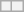<table class="wikitable">
<tr>
<th></th>
<th></th>
</tr>
</table>
